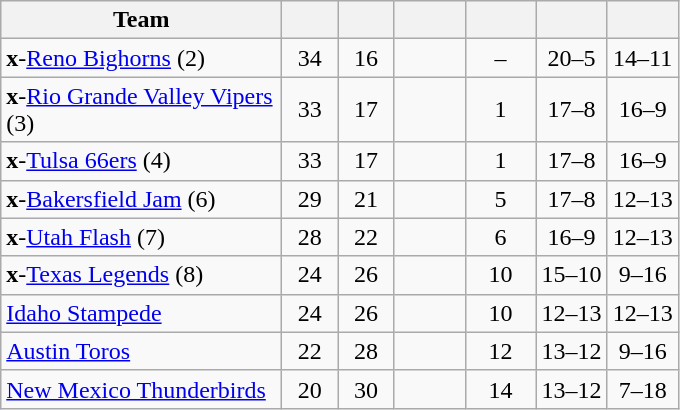<table class="wikitable" style="text-align:center">
<tr>
<th style="width:180px">Team</th>
<th style="width:30px"></th>
<th style="width:30px"></th>
<th style="width:40px"></th>
<th style="width:40px"></th>
<th style="width:40px"></th>
<th style="width:40px"></th>
</tr>
<tr>
<td align=left><strong>x</strong>-<a href='#'>Reno Bighorns</a> (2)</td>
<td>34</td>
<td>16</td>
<td></td>
<td>–</td>
<td>20–5</td>
<td>14–11</td>
</tr>
<tr>
<td align=left><strong>x</strong>-<a href='#'>Rio Grande Valley Vipers</a> (3)</td>
<td>33</td>
<td>17</td>
<td></td>
<td>1</td>
<td>17–8</td>
<td>16–9</td>
</tr>
<tr>
<td align=left><strong>x</strong>-<a href='#'>Tulsa 66ers</a> (4)</td>
<td>33</td>
<td>17</td>
<td></td>
<td>1</td>
<td>17–8</td>
<td>16–9</td>
</tr>
<tr>
<td align=left><strong>x</strong>-<a href='#'>Bakersfield Jam</a> (6)</td>
<td>29</td>
<td>21</td>
<td></td>
<td>5</td>
<td>17–8</td>
<td>12–13</td>
</tr>
<tr>
<td align=left><strong>x</strong>-<a href='#'>Utah Flash</a> (7)</td>
<td>28</td>
<td>22</td>
<td></td>
<td>6</td>
<td>16–9</td>
<td>12–13</td>
</tr>
<tr>
<td align=left><strong>x</strong>-<a href='#'>Texas Legends</a> (8)</td>
<td>24</td>
<td>26</td>
<td></td>
<td>10</td>
<td>15–10</td>
<td>9–16</td>
</tr>
<tr>
<td align=left><a href='#'>Idaho Stampede</a></td>
<td>24</td>
<td>26</td>
<td></td>
<td>10</td>
<td>12–13</td>
<td>12–13</td>
</tr>
<tr>
<td align=left><a href='#'>Austin Toros</a></td>
<td>22</td>
<td>28</td>
<td></td>
<td>12</td>
<td>13–12</td>
<td>9–16</td>
</tr>
<tr>
<td align=left><a href='#'>New Mexico Thunderbirds</a></td>
<td>20</td>
<td>30</td>
<td></td>
<td>14</td>
<td>13–12</td>
<td>7–18</td>
</tr>
</table>
